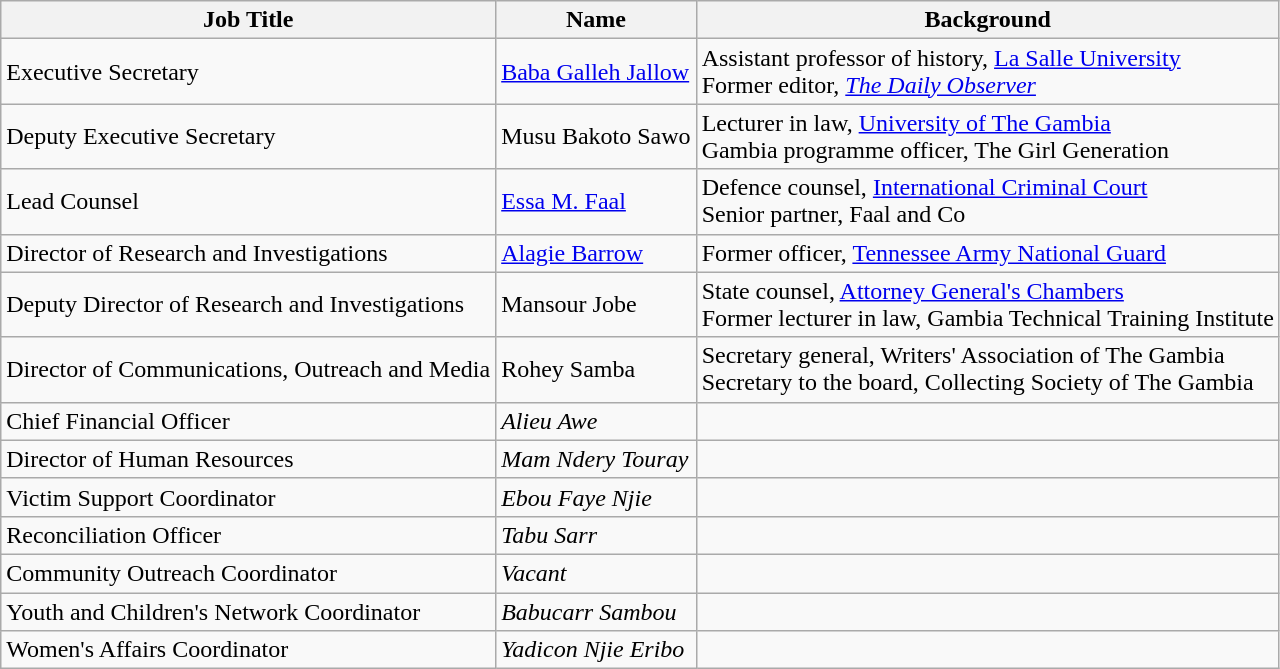<table class="wikitable">
<tr>
<th>Job Title</th>
<th>Name</th>
<th>Background</th>
</tr>
<tr>
<td>Executive Secretary</td>
<td><a href='#'>Baba Galleh Jallow</a></td>
<td>Assistant professor of history, <a href='#'>La Salle University</a><br>Former editor, <em><a href='#'>The Daily Observer</a></em></td>
</tr>
<tr>
<td>Deputy Executive Secretary</td>
<td>Musu Bakoto Sawo</td>
<td>Lecturer in law, <a href='#'>University of The Gambia</a><br>Gambia programme officer, The Girl Generation</td>
</tr>
<tr>
<td>Lead Counsel</td>
<td><a href='#'>Essa M. Faal</a></td>
<td>Defence counsel, <a href='#'>International Criminal Court</a><br>Senior partner, Faal and Co</td>
</tr>
<tr>
<td>Director of Research and Investigations</td>
<td><a href='#'>Alagie Barrow</a></td>
<td>Former officer, <a href='#'>Tennessee Army National Guard</a></td>
</tr>
<tr>
<td>Deputy Director of Research and Investigations</td>
<td>Mansour Jobe</td>
<td>State counsel, <a href='#'>Attorney General's Chambers</a><br>Former lecturer in law, Gambia Technical Training Institute</td>
</tr>
<tr>
<td>Director of Communications, Outreach and Media</td>
<td>Rohey Samba</td>
<td>Secretary general, Writers' Association of The Gambia<br>Secretary to the board, Collecting Society of The Gambia</td>
</tr>
<tr>
<td>Chief Financial Officer</td>
<td><em>Alieu Awe</em></td>
<td></td>
</tr>
<tr>
<td>Director of Human Resources</td>
<td><em>Mam Ndery Touray</em></td>
<td></td>
</tr>
<tr>
<td>Victim Support Coordinator</td>
<td><em>Ebou Faye Njie</em></td>
<td></td>
</tr>
<tr>
<td>Reconciliation Officer</td>
<td><em>Tabu Sarr</em></td>
<td></td>
</tr>
<tr>
<td>Community Outreach Coordinator</td>
<td><em>Vacant</em></td>
<td></td>
</tr>
<tr>
<td>Youth and Children's Network Coordinator</td>
<td><em>Babucarr Sambou</em></td>
<td></td>
</tr>
<tr>
<td>Women's Affairs Coordinator</td>
<td><em>Yadicon Njie Eribo</em></td>
</tr>
</table>
